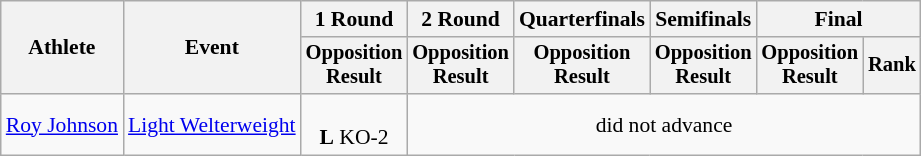<table class="wikitable" style="font-size:90%">
<tr>
<th rowspan="2">Athlete</th>
<th rowspan="2">Event</th>
<th>1 Round</th>
<th>2 Round</th>
<th>Quarterfinals</th>
<th>Semifinals</th>
<th colspan=2>Final</th>
</tr>
<tr style="font-size:95%">
<th>Opposition<br>Result</th>
<th>Opposition<br>Result</th>
<th>Opposition<br>Result</th>
<th>Opposition<br>Result</th>
<th>Opposition<br>Result</th>
<th>Rank</th>
</tr>
<tr align=center>
<td align=left><a href='#'>Roy Johnson</a></td>
<td align=left><a href='#'>Light Welterweight</a></td>
<td><br><strong>L</strong> KO-2</td>
<td colspan=5>did not advance</td>
</tr>
</table>
